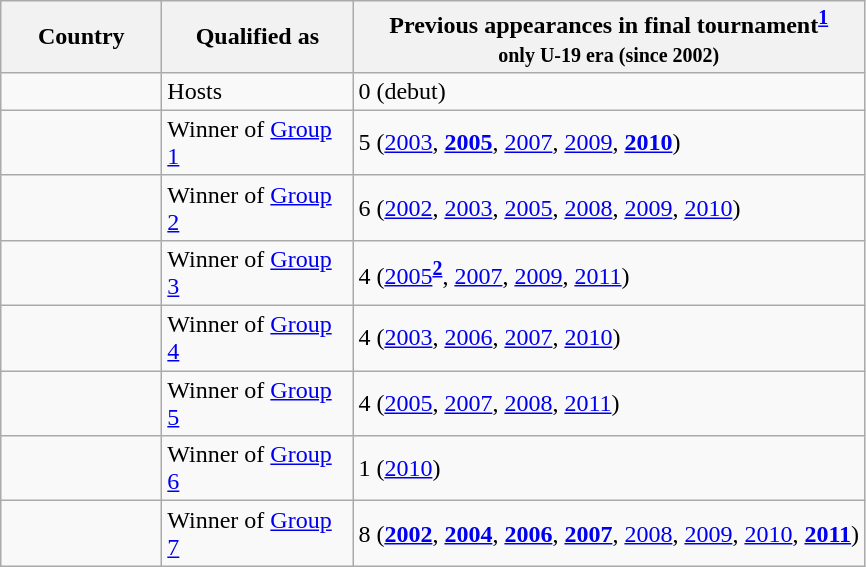<table class="wikitable sortable">
<tr>
<th scope="col" width="100px">Country</th>
<th scope="col" width="120px">Qualified as</th>
<th scope="col">Previous appearances in final tournament<sup><strong><a href='#'>1</a></strong></sup><br><small>only U-19 era (since 2002)</small></th>
</tr>
<tr>
<td></td>
<td>Hosts</td>
<td>0 (debut)</td>
</tr>
<tr>
<td></td>
<td>Winner of <a href='#'>Group 1</a></td>
<td>5 (<a href='#'>2003</a>, <strong><a href='#'>2005</a></strong>, <a href='#'>2007</a>, <a href='#'>2009</a>, <strong><a href='#'>2010</a></strong>)</td>
</tr>
<tr>
<td></td>
<td>Winner of <a href='#'>Group 2</a></td>
<td>6 (<a href='#'>2002</a>, <a href='#'>2003</a>, <a href='#'>2005</a>, <a href='#'>2008</a>, <a href='#'>2009</a>, <a href='#'>2010</a>)</td>
</tr>
<tr>
<td></td>
<td>Winner of <a href='#'>Group 3</a></td>
<td>4 (<a href='#'>2005</a><sup><strong><a href='#'>2</a></strong></sup>, <a href='#'>2007</a>, <a href='#'>2009</a>, <a href='#'>2011</a>)</td>
</tr>
<tr>
<td></td>
<td>Winner of <a href='#'>Group 4</a></td>
<td>4 (<a href='#'>2003</a>, <a href='#'>2006</a>, <a href='#'>2007</a>, <a href='#'>2010</a>)</td>
</tr>
<tr>
<td></td>
<td>Winner of <a href='#'>Group 5</a></td>
<td>4 (<a href='#'>2005</a>, <a href='#'>2007</a>, <a href='#'>2008</a>, <a href='#'>2011</a>)</td>
</tr>
<tr>
<td></td>
<td>Winner of <a href='#'>Group 6</a></td>
<td>1 (<a href='#'>2010</a>)</td>
</tr>
<tr>
<td></td>
<td>Winner of <a href='#'>Group 7</a></td>
<td>8 (<strong><a href='#'>2002</a></strong>, <strong><a href='#'>2004</a></strong>, <strong><a href='#'>2006</a></strong>, <strong><a href='#'>2007</a></strong>, <a href='#'>2008</a>, <a href='#'>2009</a>, <a href='#'>2010</a>, <strong><a href='#'>2011</a></strong>)</td>
</tr>
</table>
